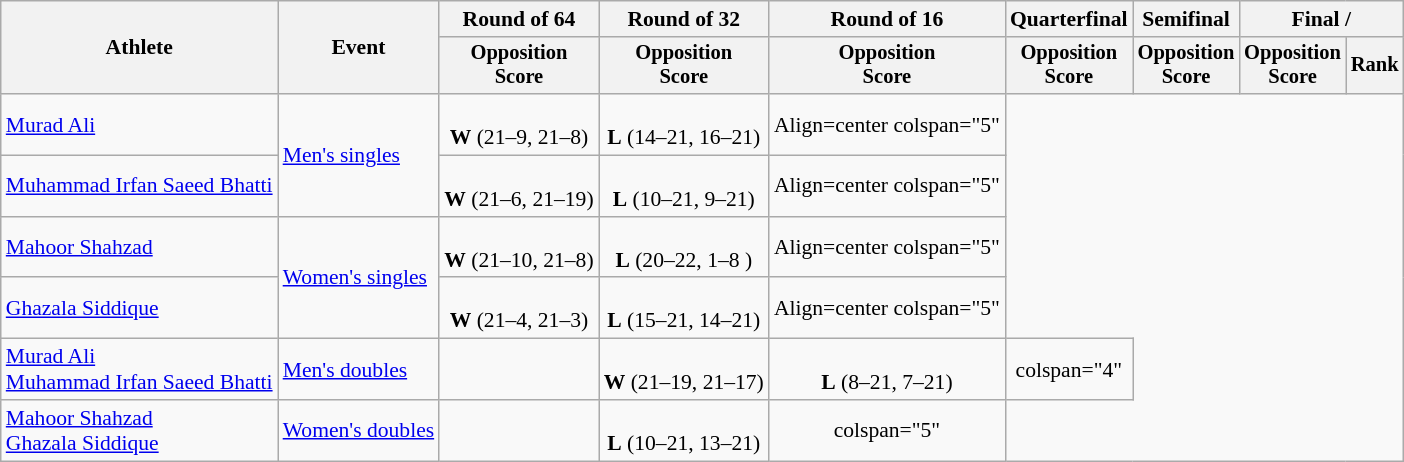<table class=wikitable style="font-size:90%">
<tr>
<th rowspan=2>Athlete</th>
<th rowspan=2>Event</th>
<th>Round of 64</th>
<th>Round of 32</th>
<th>Round of 16</th>
<th>Quarterfinal</th>
<th>Semifinal</th>
<th colspan=2>Final / </th>
</tr>
<tr style="font-size:95%">
<th>Opposition<br>Score</th>
<th>Opposition<br>Score</th>
<th>Opposition<br>Score</th>
<th>Opposition<br>Score</th>
<th>Opposition<br>Score</th>
<th>Opposition<br>Score</th>
<th>Rank</th>
</tr>
<tr align=center>
<td align=left><a href='#'>Murad Ali</a></td>
<td align=left rowspan=2><a href='#'>Men's singles</a></td>
<td><br><strong>W</strong> (21–9, 21–8)</td>
<td><br><strong>L</strong> (14–21, 16–21)</td>
<td>Align=center colspan="5" </td>
</tr>
<tr align=center>
<td align=left><a href='#'>Muhammad Irfan Saeed Bhatti</a></td>
<td><br><strong>W</strong> (21–6, 21–19)</td>
<td><br><strong>L</strong> (10–21, 9–21)</td>
<td>Align=center colspan="5" </td>
</tr>
<tr align=center>
<td align=left><a href='#'>Mahoor Shahzad</a></td>
<td align=left rowspan=2><a href='#'>Women's singles</a></td>
<td><br><strong>W</strong> (21–10, 21–8)</td>
<td><br><strong>L</strong> (20–22, 1–8 )</td>
<td>Align=center colspan="5" </td>
</tr>
<tr align=center>
<td align=left><a href='#'>Ghazala Siddique</a></td>
<td><br><strong>W</strong> (21–4, 21–3)</td>
<td><br><strong>L</strong> (15–21, 14–21)</td>
<td>Align=center colspan="5" </td>
</tr>
<tr align=center>
<td align=left><a href='#'>Murad Ali</a><br><a href='#'>Muhammad Irfan Saeed Bhatti</a></td>
<td align=left><a href='#'>Men's doubles</a></td>
<td></td>
<td><br><strong>W</strong> (21–19, 21–17)</td>
<td><br><strong>L</strong> (8–21, 7–21)</td>
<td>colspan="4" </td>
</tr>
<tr align=center>
<td align=left><a href='#'>Mahoor Shahzad</a><br><a href='#'>Ghazala Siddique</a></td>
<td align=left><a href='#'>Women's doubles</a></td>
<td></td>
<td><br><strong>L</strong> (10–21, 13–21)</td>
<td>colspan="5" </td>
</tr>
</table>
